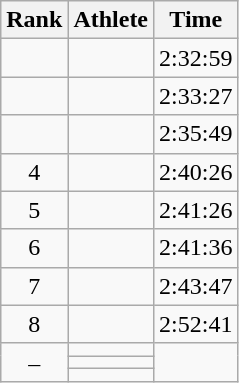<table class="wikitable sortable"  style="text-align:center">
<tr>
<th>Rank</th>
<th>Athlete</th>
<th>Time</th>
</tr>
<tr>
<td></td>
<td align="left"></td>
<td>2:32:59</td>
</tr>
<tr>
<td></td>
<td align="left"></td>
<td>2:33:27</td>
</tr>
<tr>
<td></td>
<td align="left"></td>
<td>2:35:49</td>
</tr>
<tr>
<td>4</td>
<td align="left"></td>
<td>2:40:26</td>
</tr>
<tr>
<td>5</td>
<td align="left"></td>
<td>2:41:26</td>
</tr>
<tr>
<td>6</td>
<td align="left"></td>
<td>2:41:36</td>
</tr>
<tr>
<td>7</td>
<td align="left"></td>
<td>2:43:47</td>
</tr>
<tr>
<td>8</td>
<td align="left"></td>
<td>2:52:41</td>
</tr>
<tr>
<td rowspan=3>–</td>
<td align="left"></td>
<td rowspan=3></td>
</tr>
<tr>
<td align="left"></td>
</tr>
<tr>
<td align="left"></td>
</tr>
</table>
